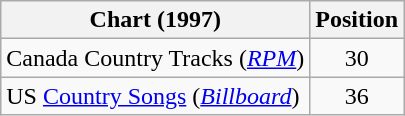<table class="wikitable sortable">
<tr>
<th scope="col">Chart (1997)</th>
<th scope="col">Position</th>
</tr>
<tr>
<td>Canada Country Tracks (<em><a href='#'>RPM</a></em>)</td>
<td align="center">30</td>
</tr>
<tr>
<td>US <a href='#'>Country Songs</a> (<em><a href='#'>Billboard</a></em>)</td>
<td align="center">36</td>
</tr>
</table>
